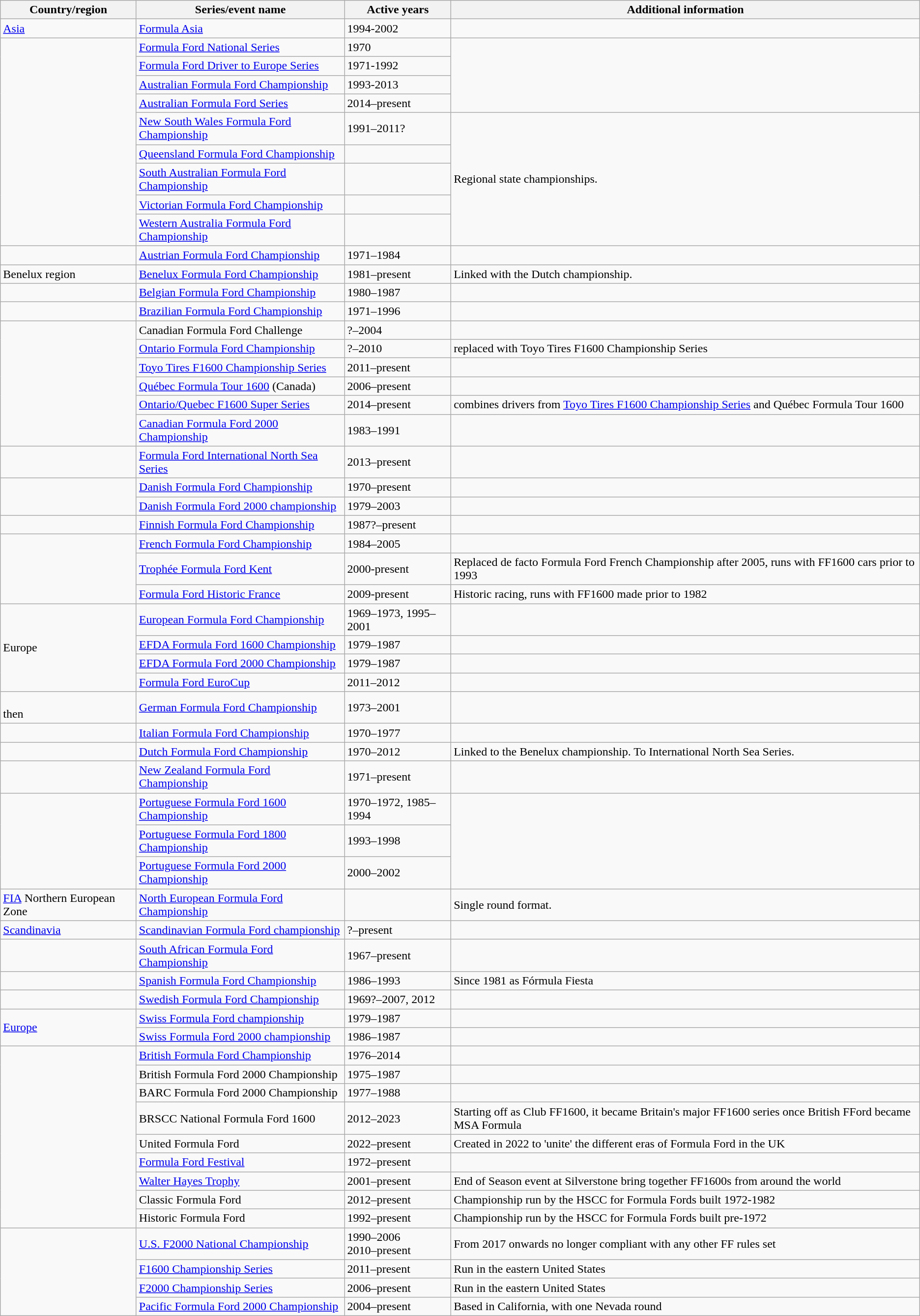<table class="wikitable">
<tr>
<th>Country/region</th>
<th>Series/event name</th>
<th>Active years</th>
<th>Additional information</th>
</tr>
<tr>
<td> <a href='#'>Asia</a></td>
<td><a href='#'>Formula Asia</a></td>
<td>1994-2002</td>
<td></td>
</tr>
<tr>
<td rowspan=9></td>
<td><a href='#'>Formula Ford National Series</a></td>
<td>1970</td>
</tr>
<tr>
<td><a href='#'>Formula Ford Driver to Europe Series</a></td>
<td>1971-1992</td>
</tr>
<tr>
<td><a href='#'>Australian Formula Ford Championship</a></td>
<td>1993-2013</td>
</tr>
<tr>
<td><a href='#'>Australian Formula Ford Series</a></td>
<td>2014–present</td>
</tr>
<tr>
<td><a href='#'>New South Wales Formula Ford Championship</a></td>
<td>1991–2011?</td>
<td rowspan=5>Regional state championships.</td>
</tr>
<tr>
<td><a href='#'>Queensland Formula Ford Championship</a></td>
<td></td>
</tr>
<tr>
<td><a href='#'>South Australian Formula Ford Championship</a></td>
<td></td>
</tr>
<tr>
<td><a href='#'>Victorian Formula Ford Championship</a></td>
<td></td>
</tr>
<tr>
<td><a href='#'>Western Australia Formula Ford Championship</a></td>
<td></td>
</tr>
<tr>
<td></td>
<td><a href='#'>Austrian Formula Ford Championship</a></td>
<td>1971–1984</td>
<td></td>
</tr>
<tr>
<td> Benelux region</td>
<td><a href='#'>Benelux Formula Ford Championship</a></td>
<td>1981–present</td>
<td>Linked with the Dutch championship.</td>
</tr>
<tr>
<td></td>
<td><a href='#'>Belgian Formula Ford Championship</a></td>
<td>1980–1987</td>
<td></td>
</tr>
<tr>
<td></td>
<td><a href='#'>Brazilian Formula Ford Championship</a></td>
<td>1971–1996</td>
<td></td>
</tr>
<tr>
<td rowspan=6></td>
<td>Canadian Formula Ford Challenge</td>
<td>?–2004</td>
<td></td>
</tr>
<tr>
<td><a href='#'>Ontario Formula Ford Championship</a></td>
<td>?–2010</td>
<td>replaced with Toyo Tires F1600 Championship Series</td>
</tr>
<tr>
<td><a href='#'>Toyo Tires F1600 Championship Series</a></td>
<td>2011–present</td>
<td></td>
</tr>
<tr>
<td><a href='#'>Québec Formula Tour 1600</a> (Canada)</td>
<td>2006–present</td>
<td></td>
</tr>
<tr>
<td><a href='#'>Ontario/Quebec F1600 Super Series</a></td>
<td>2014–present</td>
<td>combines drivers from <a href='#'>Toyo Tires F1600 Championship Series</a> and Québec Formula Tour 1600</td>
</tr>
<tr>
<td><a href='#'>Canadian Formula Ford 2000 Championship</a></td>
<td>1983–1991</td>
<td></td>
</tr>
<tr>
<td></td>
<td><a href='#'>Formula Ford International North Sea Series</a></td>
<td>2013–present</td>
<td></td>
</tr>
<tr>
<td rowspan=2></td>
<td><a href='#'>Danish Formula Ford Championship</a></td>
<td>1970–present</td>
<td></td>
</tr>
<tr>
<td><a href='#'>Danish Formula Ford 2000 championship</a></td>
<td>1979–2003</td>
<td></td>
</tr>
<tr>
<td></td>
<td><a href='#'>Finnish Formula Ford Championship</a></td>
<td>1987?–present</td>
<td></td>
</tr>
<tr>
<td rowspan="3"></td>
<td><a href='#'>French Formula Ford Championship</a></td>
<td>1984–2005</td>
<td></td>
</tr>
<tr>
<td><a href='#'>Trophée Formula Ford Kent</a></td>
<td>2000-present</td>
<td>Replaced de facto Formula Ford French Championship after 2005, runs with FF1600 cars prior to 1993</td>
</tr>
<tr>
<td><a href='#'>Formula Ford Historic France</a></td>
<td>2009-present</td>
<td>Historic racing, runs with FF1600 made prior to 1982</td>
</tr>
<tr>
<td rowspan=4> Europe</td>
<td><a href='#'>European Formula Ford Championship</a></td>
<td>1969–1973, 1995–2001</td>
<td></td>
</tr>
<tr>
<td><a href='#'>EFDA Formula Ford 1600 Championship</a></td>
<td>1979–1987</td>
<td></td>
</tr>
<tr>
<td><a href='#'>EFDA Formula Ford 2000 Championship</a></td>
<td>1979–1987</td>
<td></td>
</tr>
<tr>
<td><a href='#'>Formula Ford EuroCup</a></td>
<td>2011–2012</td>
<td></td>
</tr>
<tr>
<td><br>then </td>
<td><a href='#'>German Formula Ford Championship</a></td>
<td>1973–2001</td>
<td></td>
</tr>
<tr>
<td></td>
<td><a href='#'>Italian Formula Ford Championship</a></td>
<td>1970–1977</td>
<td></td>
</tr>
<tr>
<td></td>
<td><a href='#'>Dutch Formula Ford Championship</a></td>
<td>1970–2012</td>
<td>Linked to the Benelux championship. To International North Sea Series.</td>
</tr>
<tr>
<td></td>
<td><a href='#'>New Zealand Formula Ford Championship</a></td>
<td>1971–present</td>
<td></td>
</tr>
<tr>
<td rowspan=3></td>
<td><a href='#'>Portuguese Formula Ford 1600 Championship</a></td>
<td>1970–1972, 1985–1994</td>
</tr>
<tr>
<td><a href='#'>Portuguese Formula Ford 1800 Championship</a></td>
<td>1993–1998</td>
</tr>
<tr>
<td><a href='#'>Portuguese Formula Ford 2000 Championship</a></td>
<td>2000–2002</td>
</tr>
<tr>
<td> <a href='#'>FIA</a> Northern European Zone</td>
<td><a href='#'>North European Formula Ford Championship</a></td>
<td></td>
<td>Single round format.</td>
</tr>
<tr>
<td> <a href='#'>Scandinavia</a></td>
<td><a href='#'>Scandinavian Formula Ford championship</a></td>
<td>?–present</td>
<td></td>
</tr>
<tr>
<td></td>
<td><a href='#'>South African Formula Ford Championship</a></td>
<td>1967–present</td>
<td></td>
</tr>
<tr>
<td></td>
<td><a href='#'>Spanish Formula Ford Championship</a></td>
<td>1986–1993</td>
<td>Since 1981 as Fórmula Fiesta</td>
</tr>
<tr>
<td></td>
<td><a href='#'>Swedish Formula Ford Championship</a></td>
<td>1969?–2007, 2012</td>
<td></td>
</tr>
<tr>
<td rowspan=2> <a href='#'>Europe</a></td>
<td><a href='#'>Swiss Formula Ford championship</a></td>
<td>1979–1987</td>
<td></td>
</tr>
<tr>
<td><a href='#'>Swiss Formula Ford 2000 championship</a></td>
<td>1986–1987</td>
<td></td>
</tr>
<tr>
<td rowspan="9"></td>
<td><a href='#'>British Formula Ford Championship</a></td>
<td>1976–2014</td>
<td></td>
</tr>
<tr>
<td>British Formula Ford 2000 Championship</td>
<td>1975–1987</td>
<td></td>
</tr>
<tr>
<td>BARC Formula Ford 2000 Championship</td>
<td>1977–1988</td>
<td></td>
</tr>
<tr>
<td>BRSCC National Formula Ford 1600</td>
<td>2012–2023</td>
<td>Starting off as Club FF1600, it became Britain's major FF1600 series once British FFord became MSA Formula</td>
</tr>
<tr>
<td>United Formula Ford</td>
<td>2022–present</td>
<td>Created in 2022 to 'unite' the different eras of Formula Ford in the UK</td>
</tr>
<tr>
<td><a href='#'>Formula Ford Festival</a></td>
<td>1972–present</td>
<td></td>
</tr>
<tr>
<td><a href='#'>Walter Hayes Trophy</a></td>
<td>2001–present</td>
<td>End of Season event at Silverstone bring together FF1600s from around the world</td>
</tr>
<tr>
<td>Classic Formula Ford</td>
<td>2012–present</td>
<td>Championship run by the HSCC for Formula Fords built 1972-1982</td>
</tr>
<tr>
<td>Historic Formula Ford</td>
<td>1992–present</td>
<td>Championship run by the HSCC for Formula Fords built pre-1972</td>
</tr>
<tr>
<td rowspan=4></td>
<td><a href='#'>U.S. F2000 National Championship</a></td>
<td>1990–2006<br>2010–present</td>
<td>From 2017 onwards no longer compliant with any other FF rules set</td>
</tr>
<tr>
<td><a href='#'>F1600 Championship Series</a></td>
<td>2011–present</td>
<td>Run in the eastern United States</td>
</tr>
<tr>
<td><a href='#'>F2000 Championship Series</a></td>
<td>2006–present</td>
<td>Run in the eastern United States</td>
</tr>
<tr>
<td><a href='#'>Pacific Formula Ford 2000 Championship</a></td>
<td>2004–present</td>
<td>Based in California, with one Nevada round</td>
</tr>
</table>
